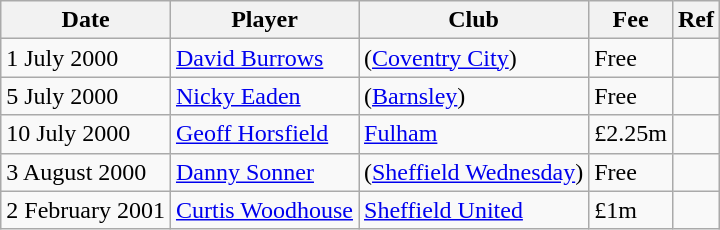<table class="wikitable" style="text-align: left">
<tr>
<th>Date</th>
<th>Player</th>
<th>Club</th>
<th>Fee</th>
<th>Ref</th>
</tr>
<tr>
<td>1 July 2000</td>
<td><a href='#'>David Burrows</a></td>
<td>(<a href='#'>Coventry City</a>)</td>
<td>Free</td>
<td style="text-align: center"></td>
</tr>
<tr>
<td>5 July 2000</td>
<td><a href='#'>Nicky Eaden</a></td>
<td>(<a href='#'>Barnsley</a>)</td>
<td>Free</td>
<td style="text-align: center"></td>
</tr>
<tr>
<td>10 July 2000</td>
<td><a href='#'>Geoff Horsfield</a></td>
<td><a href='#'>Fulham</a></td>
<td>£2.25m</td>
<td style="text-align: center"></td>
</tr>
<tr>
<td>3 August 2000</td>
<td><a href='#'>Danny Sonner</a></td>
<td>(<a href='#'>Sheffield Wednesday</a>)</td>
<td>Free</td>
<td style="text-align: center"></td>
</tr>
<tr>
<td>2 February 2001</td>
<td><a href='#'>Curtis Woodhouse</a></td>
<td><a href='#'>Sheffield United</a></td>
<td>£1m</td>
<td style="text-align: center"></td>
</tr>
</table>
